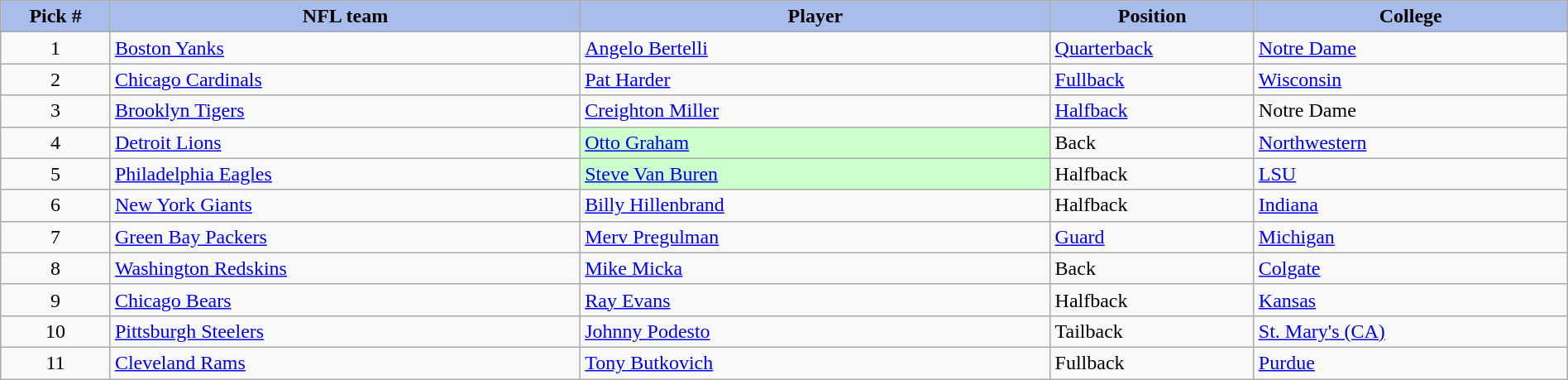<table class="wikitable sortable sortable" style="width: 100%">
<tr>
<th style="background:#A8BDEC;" width=7%>Pick #</th>
<th width=30% style="background:#A8BDEC;">NFL team</th>
<th width=30% style="background:#A8BDEC;">Player</th>
<th width=13% style="background:#A8BDEC;">Position</th>
<th style="background:#A8BDEC;">College</th>
</tr>
<tr>
<td align=center>1</td>
<td><a href='#'>Boston Yanks</a></td>
<td><a href='#'>Angelo Bertelli</a></td>
<td><a href='#'>Quarterback</a></td>
<td><a href='#'>Notre Dame</a></td>
</tr>
<tr>
<td align=center>2</td>
<td><a href='#'>Chicago Cardinals</a></td>
<td><a href='#'>Pat Harder</a></td>
<td><a href='#'>Fullback</a></td>
<td><a href='#'>Wisconsin</a></td>
</tr>
<tr>
<td align=center>3</td>
<td><a href='#'>Brooklyn Tigers</a></td>
<td><a href='#'>Creighton Miller</a></td>
<td><a href='#'>Halfback</a></td>
<td>Notre Dame</td>
</tr>
<tr>
<td align=center>4</td>
<td><a href='#'>Detroit Lions</a></td>
<td bgcolor="#CCFFCC"><a href='#'>Otto Graham</a></td>
<td>Back</td>
<td><a href='#'>Northwestern</a></td>
</tr>
<tr>
<td align=center>5</td>
<td><a href='#'>Philadelphia Eagles</a></td>
<td bgcolor="#CCFFCC"><a href='#'>Steve Van Buren</a></td>
<td>Halfback</td>
<td><a href='#'>LSU</a></td>
</tr>
<tr>
<td align=center>6</td>
<td><a href='#'>New York Giants</a></td>
<td><a href='#'>Billy Hillenbrand</a></td>
<td>Halfback</td>
<td><a href='#'>Indiana</a></td>
</tr>
<tr>
<td align=center>7</td>
<td><a href='#'>Green Bay Packers</a></td>
<td><a href='#'>Merv Pregulman</a></td>
<td><a href='#'>Guard</a></td>
<td><a href='#'>Michigan</a></td>
</tr>
<tr>
<td align=center>8</td>
<td><a href='#'>Washington Redskins</a></td>
<td><a href='#'>Mike Micka</a></td>
<td>Back</td>
<td><a href='#'>Colgate</a></td>
</tr>
<tr>
<td align=center>9</td>
<td><a href='#'>Chicago Bears</a></td>
<td><a href='#'>Ray Evans</a></td>
<td>Halfback</td>
<td><a href='#'>Kansas</a></td>
</tr>
<tr>
<td align=center>10</td>
<td><a href='#'>Pittsburgh Steelers</a></td>
<td><a href='#'>Johnny Podesto</a></td>
<td>Tailback</td>
<td><a href='#'>St. Mary's (CA)</a></td>
</tr>
<tr>
<td align=center>11</td>
<td><a href='#'>Cleveland Rams</a></td>
<td><a href='#'>Tony Butkovich</a></td>
<td>Fullback</td>
<td><a href='#'>Purdue</a></td>
</tr>
</table>
